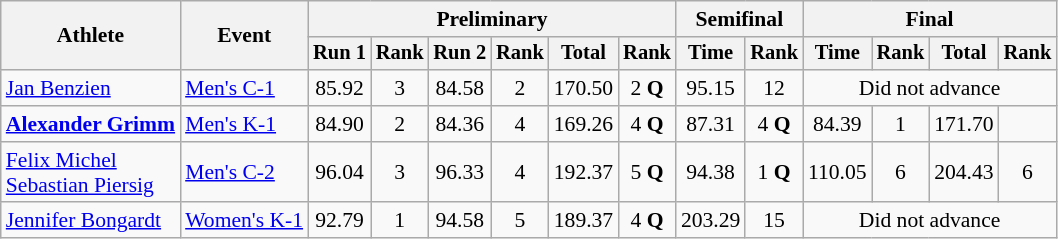<table class="wikitable" style="font-size:90%">
<tr>
<th rowspan="2">Athlete</th>
<th rowspan="2">Event</th>
<th colspan="6">Preliminary</th>
<th colspan="2">Semifinal</th>
<th colspan="4">Final</th>
</tr>
<tr style="font-size:95%">
<th>Run 1</th>
<th>Rank</th>
<th>Run 2</th>
<th>Rank</th>
<th>Total</th>
<th>Rank</th>
<th>Time</th>
<th>Rank</th>
<th>Time</th>
<th>Rank</th>
<th>Total</th>
<th>Rank</th>
</tr>
<tr align=center>
<td align=left><a href='#'>Jan Benzien</a></td>
<td align=left><a href='#'>Men's C-1</a></td>
<td>85.92</td>
<td>3</td>
<td>84.58</td>
<td>2</td>
<td>170.50</td>
<td>2 <strong>Q</strong></td>
<td>95.15</td>
<td>12</td>
<td colspan=4>Did not advance</td>
</tr>
<tr align=center>
<td align=left><strong><a href='#'>Alexander Grimm</a></strong></td>
<td align=left><a href='#'>Men's K-1</a></td>
<td>84.90</td>
<td>2</td>
<td>84.36</td>
<td>4</td>
<td>169.26</td>
<td>4 <strong>Q</strong></td>
<td>87.31</td>
<td>4 <strong>Q</strong></td>
<td>84.39</td>
<td>1</td>
<td>171.70</td>
<td></td>
</tr>
<tr align=center>
<td align=left><a href='#'>Felix Michel</a><br><a href='#'>Sebastian Piersig</a></td>
<td align=left><a href='#'>Men's C-2</a></td>
<td>96.04</td>
<td>3</td>
<td>96.33</td>
<td>4</td>
<td>192.37</td>
<td>5 <strong>Q</strong></td>
<td>94.38</td>
<td>1 <strong>Q</strong></td>
<td>110.05</td>
<td>6</td>
<td>204.43</td>
<td>6</td>
</tr>
<tr align=center>
<td align=left><a href='#'>Jennifer Bongardt</a></td>
<td align=left><a href='#'>Women's K-1</a></td>
<td>92.79</td>
<td>1</td>
<td>94.58</td>
<td>5</td>
<td>189.37</td>
<td>4 <strong>Q</strong></td>
<td>203.29</td>
<td>15</td>
<td colspan=4>Did not advance</td>
</tr>
</table>
